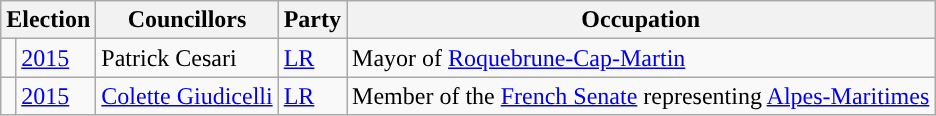<table class="wikitable">
<tr>
<th colspan="2">Election</th>
<th>Councillors</th>
<th>Party</th>
<th>Occupation</th>
</tr>
<tr>
<td style="background-color: "></td>
<td><a href='#'>2015</a></td>
<td>Patrick Cesari</td>
<td><a href='#'>LR</a></td>
<td>Mayor of <a href='#'>Roquebrune-Cap-Martin</a></td>
</tr>
<tr>
<td style="background-color: "></td>
<td><a href='#'>2015</a></td>
<td><a href='#'>Colette Giudicelli</a></td>
<td><a href='#'>LR</a></td>
<td>Member of the <a href='#'>French Senate</a> representing <a href='#'>Alpes-Maritimes</a></td>
</tr>
</table>
